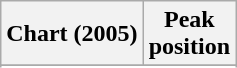<table class="wikitable plainrowheaders">
<tr>
<th>Chart (2005)</th>
<th>Peak<br>position</th>
</tr>
<tr>
</tr>
<tr>
</tr>
</table>
